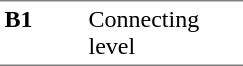<table border=0 cellspacing=0 cellpadding=3>
<tr>
<td style="border-bottom:solid 1px gray;border-top:solid 1px gray;" width=50 valign=top><strong>B1</strong></td>
<td style="border-top:solid 1px gray;border-bottom:solid 1px gray;" width=100 valign=top>Connecting level</td>
</tr>
</table>
